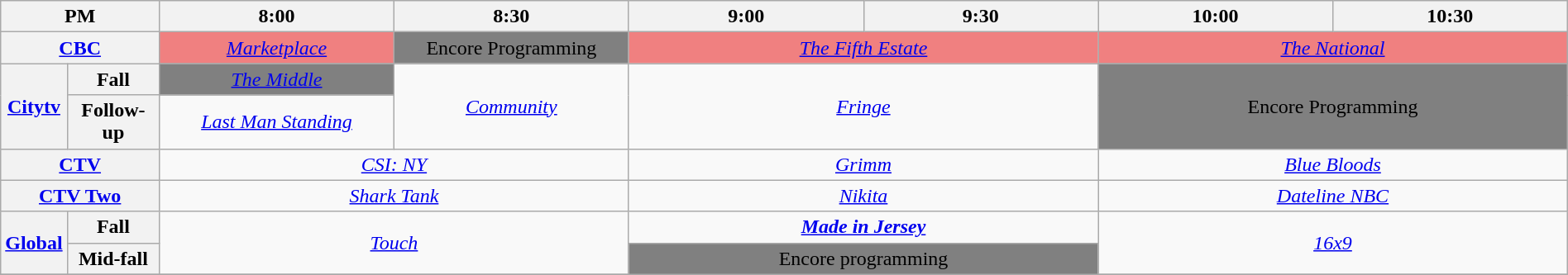<table class="wikitable" style="width:100%;margin-right:0;text-align:center">
<tr>
<th colspan="2" style="width:10%;">PM</th>
<th style="width:15%;">8:00</th>
<th style="width:15%;">8:30</th>
<th style="width:15%;">9:00</th>
<th style="width:15%;">9:30</th>
<th style="width:15%;">10:00</th>
<th style="width:15%;">10:30</th>
</tr>
<tr>
<th colspan="2"><a href='#'>CBC</a></th>
<td style="background:#f08080;"><em><a href='#'>Marketplace</a></em></td>
<td style="background:gray;">Encore Programming</td>
<td colspan="2" style="background:#f08080;"><em><a href='#'>The Fifth Estate</a></em></td>
<td colspan="2" style="background:#f08080;"><em><a href='#'>The National</a></em></td>
</tr>
<tr>
<th rowspan="2"><a href='#'>Citytv</a></th>
<th>Fall</th>
<td bgcolor="gray"><em><a href='#'>The Middle</a></em></td>
<td rowspan="2"><em><a href='#'>Community</a></em></td>
<td colspan="2" rowspan="2"><em><a href='#'>Fringe</a></em></td>
<td colspan="2" style="background:gray;" rowspan="2">Encore Programming</td>
</tr>
<tr>
<th>Follow-up</th>
<td><em><a href='#'>Last Man Standing</a></em></td>
</tr>
<tr>
<th colspan="2"><a href='#'>CTV</a></th>
<td colspan="2"><em><a href='#'>CSI: NY</a></em></td>
<td colspan="2"><em><a href='#'>Grimm</a></em></td>
<td colspan="2"><em><a href='#'>Blue Bloods</a></em></td>
</tr>
<tr>
<th colspan="2"><a href='#'>CTV Two</a></th>
<td colspan="2"><em><a href='#'>Shark Tank</a></em></td>
<td colspan="2"><em><a href='#'>Nikita</a></em></td>
<td colspan="2"><em><a href='#'>Dateline NBC</a></em></td>
</tr>
<tr>
<th rowspan="2"><a href='#'>Global</a></th>
<th>Fall</th>
<td colspan="2" rowspan="2"><em><a href='#'>Touch</a></em></td>
<td colspan="2"><strong><em><a href='#'>Made in Jersey</a></em></strong></td>
<td colspan="2" rowspan="2"><em><a href='#'>16x9</a></em></td>
</tr>
<tr>
<th>Mid-fall</th>
<td colspan="2" style="background:gray;" rowspan="2">Encore programming</td>
</tr>
<tr>
</tr>
</table>
